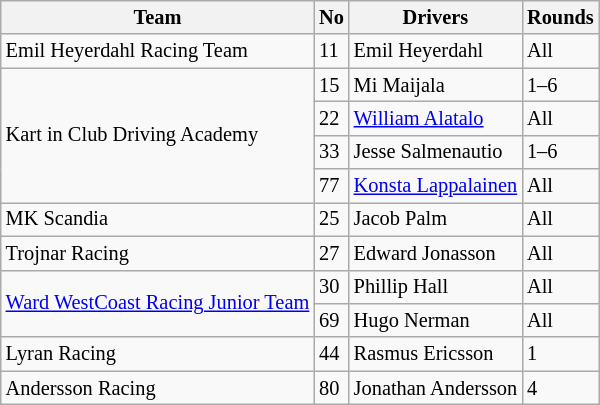<table class="wikitable" style="font-size: 85%;">
<tr>
<th>Team</th>
<th>No</th>
<th>Drivers</th>
<th>Rounds</th>
</tr>
<tr>
<td> Emil Heyerdahl Racing Team</td>
<td>11</td>
<td> Emil Heyerdahl</td>
<td>All</td>
</tr>
<tr>
<td rowspan=4> Kart in Club Driving Academy</td>
<td>15</td>
<td> Mi Maijala</td>
<td>1–6</td>
</tr>
<tr>
<td>22</td>
<td> <a href='#'>William Alatalo</a></td>
<td>All</td>
</tr>
<tr>
<td>33</td>
<td> Jesse Salmenautio</td>
<td>1–6</td>
</tr>
<tr>
<td>77</td>
<td> <a href='#'>Konsta Lappalainen</a></td>
<td>All</td>
</tr>
<tr>
<td> MK Scandia </td>
<td>25</td>
<td> Jacob Palm</td>
<td>All</td>
</tr>
<tr>
<td> Trojnar Racing</td>
<td>27</td>
<td> Edward Jonasson</td>
<td>All</td>
</tr>
<tr>
<td rowspan=2> <a href='#'>Ward WestCoast Racing Junior Team</a></td>
<td>30</td>
<td> Phillip Hall </td>
<td>All</td>
</tr>
<tr>
<td>69</td>
<td> Hugo Nerman</td>
<td>All</td>
</tr>
<tr>
<td> Lyran Racing</td>
<td>44</td>
<td> Rasmus Ericsson</td>
<td>1</td>
</tr>
<tr>
<td> Andersson Racing</td>
<td>80</td>
<td> Jonathan Andersson</td>
<td>4</td>
</tr>
</table>
